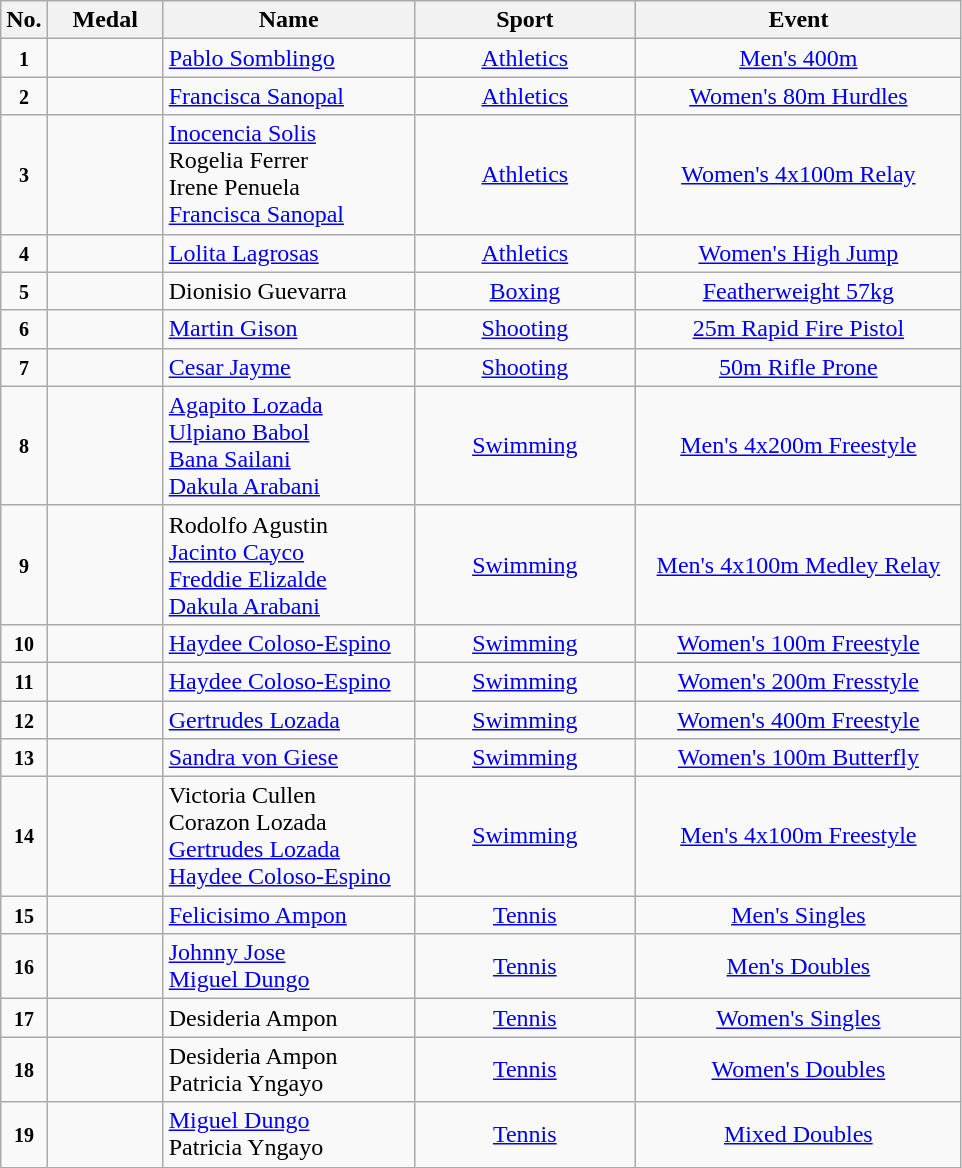<table class="wikitable" style="font-size:100%; text-align:center;">
<tr>
<th width="10">No.</th>
<th width="70">Medal</th>
<th width="160">Name</th>
<th width="140">Sport</th>
<th width="210">Event</th>
</tr>
<tr>
<td><small><strong>1</strong></small></td>
<td></td>
<td align=left><a href='#'>Pablo Somblingo</a></td>
<td> <a href='#'>Athletics</a></td>
<td><a href='#'>Men's 400m</a></td>
</tr>
<tr>
<td><small><strong>2</strong></small></td>
<td></td>
<td align=left><a href='#'>Francisca Sanopal</a></td>
<td> <a href='#'>Athletics</a></td>
<td><a href='#'>Women's 80m Hurdles</a></td>
</tr>
<tr>
<td><small><strong>3</strong></small></td>
<td></td>
<td align=left><a href='#'>Inocencia Solis</a><br>Rogelia Ferrer<br>Irene Penuela<br><a href='#'>Francisca Sanopal</a></td>
<td> <a href='#'>Athletics</a></td>
<td><a href='#'>Women's 4x100m Relay</a></td>
</tr>
<tr>
<td><small><strong>4</strong></small></td>
<td></td>
<td align=left><a href='#'>Lolita Lagrosas</a></td>
<td> <a href='#'>Athletics</a></td>
<td><a href='#'>Women's High Jump</a></td>
</tr>
<tr>
<td><small><strong>5</strong></small></td>
<td></td>
<td align=left>Dionisio Guevarra</td>
<td> <a href='#'>Boxing</a></td>
<td><a href='#'>Featherweight 57kg</a></td>
</tr>
<tr>
<td><small><strong>6</strong></small></td>
<td></td>
<td align=left><a href='#'>Martin Gison</a></td>
<td> <a href='#'>Shooting</a></td>
<td><a href='#'>25m Rapid Fire Pistol</a></td>
</tr>
<tr>
<td><small><strong>7</strong></small></td>
<td></td>
<td align=left><a href='#'>Cesar Jayme</a></td>
<td> <a href='#'>Shooting</a></td>
<td><a href='#'>50m Rifle Prone</a></td>
</tr>
<tr>
<td><small><strong>8</strong></small></td>
<td></td>
<td align=left><a href='#'>Agapito Lozada</a><br><a href='#'>Ulpiano Babol</a><br><a href='#'>Bana Sailani</a><br><a href='#'>Dakula Arabani</a></td>
<td> <a href='#'>Swimming</a></td>
<td><a href='#'>Men's 4x200m Freestyle</a></td>
</tr>
<tr>
<td><small><strong>9</strong></small></td>
<td></td>
<td align=left>Rodolfo Agustin<br><a href='#'>Jacinto Cayco</a><br><a href='#'>Freddie Elizalde</a><br><a href='#'>Dakula Arabani</a></td>
<td> <a href='#'>Swimming</a></td>
<td><a href='#'>Men's 4x100m Medley Relay</a></td>
</tr>
<tr>
<td><small><strong>10</strong></small></td>
<td></td>
<td align=left><a href='#'>Haydee Coloso-Espino</a></td>
<td> <a href='#'>Swimming</a></td>
<td><a href='#'>Women's 100m Freestyle</a></td>
</tr>
<tr>
<td><small><strong>11</strong></small></td>
<td></td>
<td align=left><a href='#'>Haydee Coloso-Espino</a></td>
<td> <a href='#'>Swimming</a></td>
<td><a href='#'>Women's 200m Fresstyle</a></td>
</tr>
<tr>
<td><small><strong>12</strong></small></td>
<td></td>
<td align=left><a href='#'>Gertrudes Lozada</a></td>
<td> <a href='#'>Swimming</a></td>
<td><a href='#'>Women's 400m Freestyle</a></td>
</tr>
<tr>
<td><small><strong>13</strong></small></td>
<td></td>
<td align=left><a href='#'>Sandra von Giese</a></td>
<td> <a href='#'>Swimming</a></td>
<td><a href='#'>Women's 100m Butterfly</a></td>
</tr>
<tr>
<td><small><strong>14</strong></small></td>
<td></td>
<td align=left>Victoria Cullen<br>Corazon Lozada<br><a href='#'>Gertrudes Lozada</a><br><a href='#'>Haydee Coloso-Espino</a></td>
<td> <a href='#'>Swimming</a></td>
<td><a href='#'>Men's 4x100m Freestyle</a></td>
</tr>
<tr>
<td><small><strong>15</strong></small></td>
<td></td>
<td align=left><a href='#'>Felicisimo Ampon</a></td>
<td> <a href='#'>Tennis</a></td>
<td><a href='#'>Men's Singles</a></td>
</tr>
<tr>
<td><small><strong>16</strong></small></td>
<td></td>
<td align=left><a href='#'>Johnny Jose</a><br><a href='#'>Miguel Dungo</a></td>
<td> <a href='#'>Tennis</a></td>
<td><a href='#'>Men's Doubles</a></td>
</tr>
<tr>
<td><small><strong>17</strong></small></td>
<td></td>
<td align=left>Desideria Ampon</td>
<td> <a href='#'>Tennis</a></td>
<td><a href='#'>Women's Singles</a></td>
</tr>
<tr>
<td><small><strong>18</strong></small></td>
<td></td>
<td align=left>Desideria Ampon<br>Patricia Yngayo</td>
<td> <a href='#'>Tennis</a></td>
<td><a href='#'>Women's Doubles</a></td>
</tr>
<tr>
<td><small><strong>19</strong></small></td>
<td></td>
<td align=left><a href='#'>Miguel Dungo</a><br>Patricia Yngayo</td>
<td> <a href='#'>Tennis</a></td>
<td><a href='#'>Mixed Doubles</a></td>
</tr>
</table>
